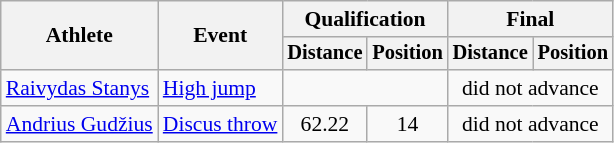<table class=wikitable style="font-size:90%">
<tr>
<th rowspan="2">Athlete</th>
<th rowspan="2">Event</th>
<th colspan="2">Qualification</th>
<th colspan="2">Final</th>
</tr>
<tr style="font-size:95%">
<th>Distance</th>
<th>Position</th>
<th>Distance</th>
<th>Position</th>
</tr>
<tr style=text-align:center>
<td style=text-align:left><a href='#'>Raivydas Stanys</a></td>
<td style=text-align:left><a href='#'>High jump</a></td>
<td colspan="2"></td>
<td colspan="2">did not advance</td>
</tr>
<tr style=text-align:center>
<td style=text-align:left><a href='#'>Andrius Gudžius</a></td>
<td style=text-align:left><a href='#'>Discus throw</a></td>
<td>62.22</td>
<td>14</td>
<td colspan="2">did not advance</td>
</tr>
</table>
